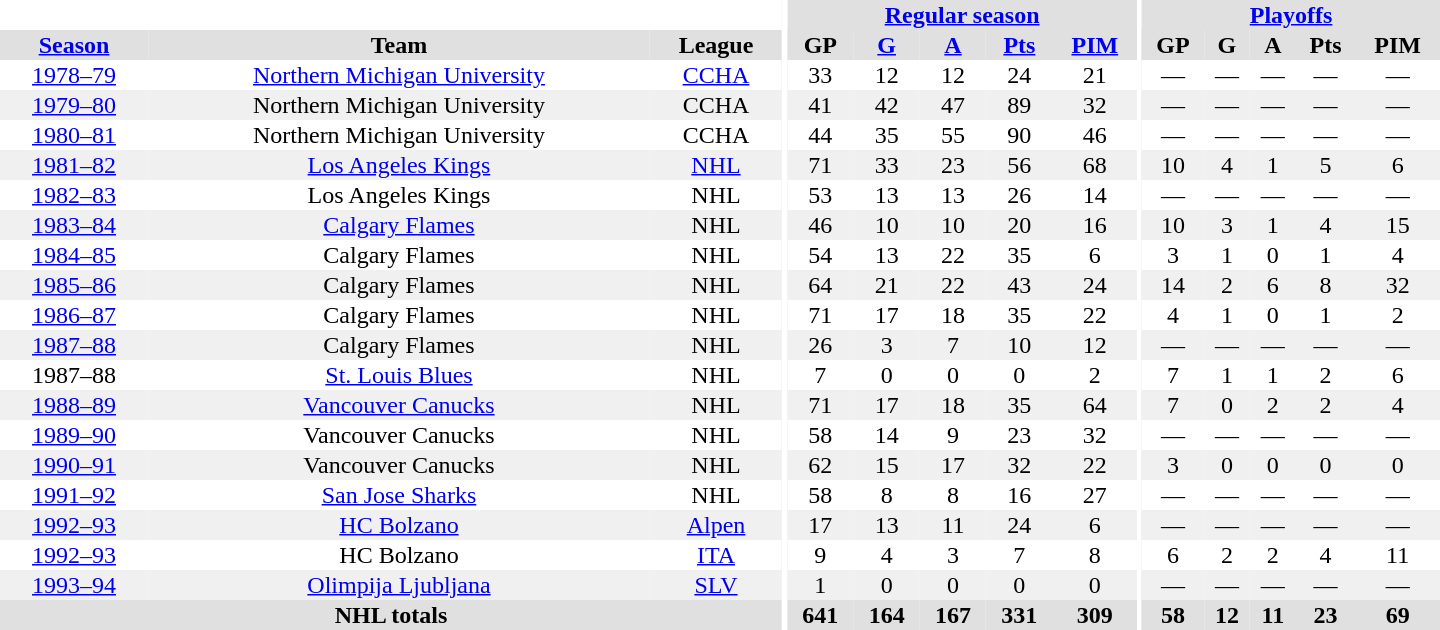<table border="0" cellpadding="1" cellspacing="0" style="text-align:center; width:60em">
<tr bgcolor="#e0e0e0">
<th colspan="3" bgcolor="#ffffff"></th>
<th rowspan="100" bgcolor="#ffffff"></th>
<th colspan="5"><a href='#'>Regular season</a></th>
<th rowspan="100" bgcolor="#ffffff"></th>
<th colspan="5"><a href='#'>Playoffs</a></th>
</tr>
<tr bgcolor="#e0e0e0">
<th><a href='#'>Season</a></th>
<th>Team</th>
<th>League</th>
<th>GP</th>
<th><a href='#'>G</a></th>
<th><a href='#'>A</a></th>
<th><a href='#'>Pts</a></th>
<th><a href='#'>PIM</a></th>
<th>GP</th>
<th>G</th>
<th>A</th>
<th>Pts</th>
<th>PIM</th>
</tr>
<tr>
<td><a href='#'>1978–79</a></td>
<td><a href='#'>Northern Michigan University</a></td>
<td><a href='#'>CCHA</a></td>
<td>33</td>
<td>12</td>
<td>12</td>
<td>24</td>
<td>21</td>
<td>—</td>
<td>—</td>
<td>—</td>
<td>—</td>
<td>—</td>
</tr>
<tr bgcolor="#f0f0f0">
<td><a href='#'>1979–80</a></td>
<td>Northern Michigan University</td>
<td>CCHA</td>
<td>41</td>
<td>42</td>
<td>47</td>
<td>89</td>
<td>32</td>
<td>—</td>
<td>—</td>
<td>—</td>
<td>—</td>
<td>—</td>
</tr>
<tr>
<td><a href='#'>1980–81</a></td>
<td>Northern Michigan University</td>
<td>CCHA</td>
<td>44</td>
<td>35</td>
<td>55</td>
<td>90</td>
<td>46</td>
<td>—</td>
<td>—</td>
<td>—</td>
<td>—</td>
<td>—</td>
</tr>
<tr bgcolor="#f0f0f0">
<td><a href='#'>1981–82</a></td>
<td><a href='#'>Los Angeles Kings</a></td>
<td><a href='#'>NHL</a></td>
<td>71</td>
<td>33</td>
<td>23</td>
<td>56</td>
<td>68</td>
<td>10</td>
<td>4</td>
<td>1</td>
<td>5</td>
<td>6</td>
</tr>
<tr>
<td><a href='#'>1982–83</a></td>
<td>Los Angeles Kings</td>
<td>NHL</td>
<td>53</td>
<td>13</td>
<td>13</td>
<td>26</td>
<td>14</td>
<td>—</td>
<td>—</td>
<td>—</td>
<td>—</td>
<td>—</td>
</tr>
<tr bgcolor="#f0f0f0">
<td><a href='#'>1983–84</a></td>
<td><a href='#'>Calgary Flames</a></td>
<td>NHL</td>
<td>46</td>
<td>10</td>
<td>10</td>
<td>20</td>
<td>16</td>
<td>10</td>
<td>3</td>
<td>1</td>
<td>4</td>
<td>15</td>
</tr>
<tr>
<td><a href='#'>1984–85</a></td>
<td>Calgary Flames</td>
<td>NHL</td>
<td>54</td>
<td>13</td>
<td>22</td>
<td>35</td>
<td>6</td>
<td>3</td>
<td>1</td>
<td>0</td>
<td>1</td>
<td>4</td>
</tr>
<tr bgcolor="#f0f0f0">
<td><a href='#'>1985–86</a></td>
<td>Calgary Flames</td>
<td>NHL</td>
<td>64</td>
<td>21</td>
<td>22</td>
<td>43</td>
<td>24</td>
<td>14</td>
<td>2</td>
<td>6</td>
<td>8</td>
<td>32</td>
</tr>
<tr>
<td><a href='#'>1986–87</a></td>
<td>Calgary Flames</td>
<td>NHL</td>
<td>71</td>
<td>17</td>
<td>18</td>
<td>35</td>
<td>22</td>
<td>4</td>
<td>1</td>
<td>0</td>
<td>1</td>
<td>2</td>
</tr>
<tr bgcolor="#f0f0f0">
<td><a href='#'>1987–88</a></td>
<td>Calgary Flames</td>
<td>NHL</td>
<td>26</td>
<td>3</td>
<td>7</td>
<td>10</td>
<td>12</td>
<td>—</td>
<td>—</td>
<td>—</td>
<td>—</td>
<td>—</td>
</tr>
<tr>
<td>1987–88</td>
<td><a href='#'>St. Louis Blues</a></td>
<td>NHL</td>
<td>7</td>
<td>0</td>
<td>0</td>
<td>0</td>
<td>2</td>
<td>7</td>
<td>1</td>
<td>1</td>
<td>2</td>
<td>6</td>
</tr>
<tr bgcolor="#f0f0f0">
<td><a href='#'>1988–89</a></td>
<td><a href='#'>Vancouver Canucks</a></td>
<td>NHL</td>
<td>71</td>
<td>17</td>
<td>18</td>
<td>35</td>
<td>64</td>
<td>7</td>
<td>0</td>
<td>2</td>
<td>2</td>
<td>4</td>
</tr>
<tr>
<td><a href='#'>1989–90</a></td>
<td>Vancouver Canucks</td>
<td>NHL</td>
<td>58</td>
<td>14</td>
<td>9</td>
<td>23</td>
<td>32</td>
<td>—</td>
<td>—</td>
<td>—</td>
<td>—</td>
<td>—</td>
</tr>
<tr bgcolor="#f0f0f0">
<td><a href='#'>1990–91</a></td>
<td>Vancouver Canucks</td>
<td>NHL</td>
<td>62</td>
<td>15</td>
<td>17</td>
<td>32</td>
<td>22</td>
<td>3</td>
<td>0</td>
<td>0</td>
<td>0</td>
<td>0</td>
</tr>
<tr>
<td><a href='#'>1991–92</a></td>
<td><a href='#'>San Jose Sharks</a></td>
<td>NHL</td>
<td>58</td>
<td>8</td>
<td>8</td>
<td>16</td>
<td>27</td>
<td>—</td>
<td>—</td>
<td>—</td>
<td>—</td>
<td>—</td>
</tr>
<tr bgcolor="#f0f0f0">
<td><a href='#'>1992–93</a></td>
<td><a href='#'>HC Bolzano</a></td>
<td><a href='#'>Alpen</a></td>
<td>17</td>
<td>13</td>
<td>11</td>
<td>24</td>
<td>6</td>
<td>—</td>
<td>—</td>
<td>—</td>
<td>—</td>
<td>—</td>
</tr>
<tr>
<td><a href='#'>1992–93</a></td>
<td>HC Bolzano</td>
<td><a href='#'>ITA</a></td>
<td>9</td>
<td>4</td>
<td>3</td>
<td>7</td>
<td>8</td>
<td>6</td>
<td>2</td>
<td>2</td>
<td>4</td>
<td>11</td>
</tr>
<tr bgcolor="#f0f0f0">
<td><a href='#'>1993–94</a></td>
<td><a href='#'>Olimpija Ljubljana</a></td>
<td><a href='#'>SLV</a></td>
<td>1</td>
<td>0</td>
<td>0</td>
<td>0</td>
<td>0</td>
<td>—</td>
<td>—</td>
<td>—</td>
<td>—</td>
<td>—</td>
</tr>
<tr bgcolor="#e0e0e0">
<th colspan="3">NHL totals</th>
<th>641</th>
<th>164</th>
<th>167</th>
<th>331</th>
<th>309</th>
<th>58</th>
<th>12</th>
<th>11</th>
<th>23</th>
<th>69</th>
</tr>
</table>
